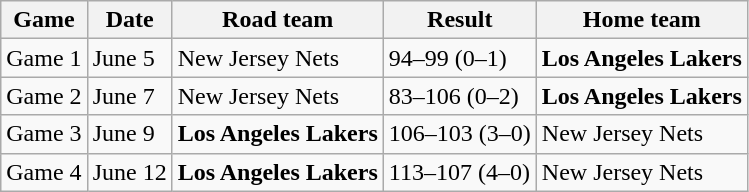<table class="wikitable">
<tr>
<th>Game</th>
<th>Date</th>
<th>Road team</th>
<th>Result</th>
<th>Home team</th>
</tr>
<tr>
<td>Game 1</td>
<td>June 5</td>
<td>New Jersey Nets</td>
<td>94–99 (0–1)</td>
<td><strong>Los Angeles Lakers</strong></td>
</tr>
<tr>
<td>Game 2</td>
<td>June 7</td>
<td>New Jersey Nets</td>
<td>83–106 (0–2)</td>
<td><strong>Los Angeles Lakers</strong></td>
</tr>
<tr>
<td>Game 3</td>
<td>June 9</td>
<td><strong>Los Angeles Lakers</strong></td>
<td>106–103 (3–0)</td>
<td>New Jersey Nets</td>
</tr>
<tr>
<td>Game 4</td>
<td>June 12</td>
<td><strong>Los Angeles Lakers</strong></td>
<td>113–107 (4–0)</td>
<td>New Jersey Nets</td>
</tr>
</table>
